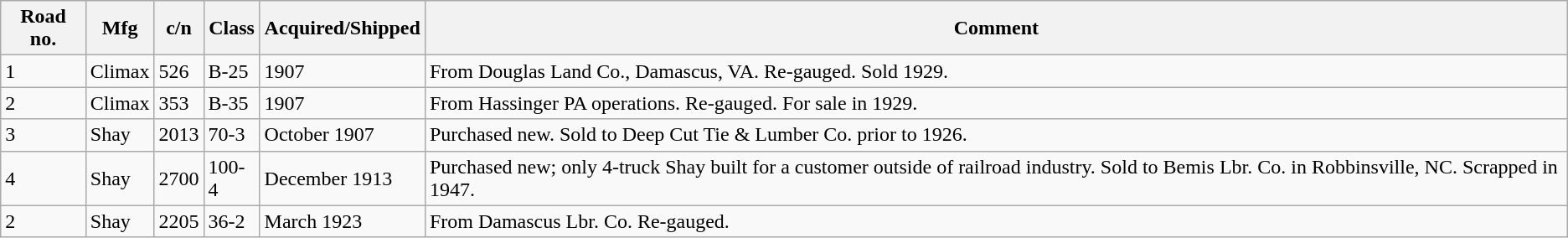<table class="wikitable">
<tr>
<th>Road no.</th>
<th>Mfg</th>
<th>c/n</th>
<th>Class</th>
<th>Acquired/Shipped</th>
<th>Comment</th>
</tr>
<tr>
<td>1</td>
<td>Climax</td>
<td>526</td>
<td>B-25</td>
<td>1907</td>
<td>From Douglas Land Co., Damascus, VA. Re-gauged. Sold 1929.</td>
</tr>
<tr>
<td>2</td>
<td>Climax</td>
<td>353</td>
<td>B-35</td>
<td>1907</td>
<td>From Hassinger PA operations. Re-gauged. For sale in 1929.</td>
</tr>
<tr>
<td>3</td>
<td>Shay</td>
<td>2013</td>
<td>70-3</td>
<td>October 1907</td>
<td>Purchased new. Sold to Deep Cut Tie & Lumber Co. prior to 1926.</td>
</tr>
<tr>
<td>4</td>
<td>Shay</td>
<td>2700</td>
<td>100-4</td>
<td>December 1913</td>
<td>Purchased new; only 4-truck Shay built for a customer outside of railroad industry. Sold to Bemis Lbr. Co. in Robbinsville, NC. Scrapped in 1947.</td>
</tr>
<tr>
<td>2</td>
<td>Shay</td>
<td>2205</td>
<td>36-2</td>
<td>March 1923</td>
<td>From Damascus Lbr. Co. Re-gauged.</td>
</tr>
</table>
